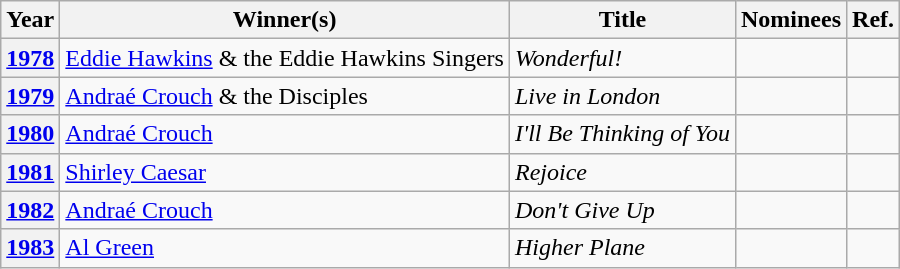<table class="wikitable sortable">
<tr>
<th scope="col">Year</th>
<th scope="col">Winner(s)</th>
<th scope="col">Title</th>
<th scope="col" class="unsortable">Nominees</th>
<th scope="col" class="unsortable">Ref.</th>
</tr>
<tr>
<th scope="row" align="center"><a href='#'>1978</a></th>
<td><a href='#'>Eddie Hawkins</a> & the Eddie Hawkins Singers</td>
<td><em>Wonderful!</em></td>
<td></td>
<td align="center"></td>
</tr>
<tr>
<th scope="row" align="center"><a href='#'>1979</a></th>
<td><a href='#'>Andraé Crouch</a> & the Disciples</td>
<td><em>Live in London</em></td>
<td></td>
<td align="center"></td>
</tr>
<tr>
<th scope="row" align="center"><a href='#'>1980</a></th>
<td><a href='#'>Andraé Crouch</a></td>
<td><em>I'll Be Thinking of You</em></td>
<td></td>
<td align="center"></td>
</tr>
<tr>
<th scope="row" align="center"><a href='#'>1981</a></th>
<td><a href='#'>Shirley Caesar</a></td>
<td><em>Rejoice</em></td>
<td></td>
<td align="center"></td>
</tr>
<tr>
<th scope="row" align="center"><a href='#'>1982</a></th>
<td><a href='#'>Andraé Crouch</a></td>
<td><em>Don't Give Up</em></td>
<td></td>
<td align="center"></td>
</tr>
<tr>
<th scope="row" align="center"><a href='#'>1983</a></th>
<td><a href='#'>Al Green</a></td>
<td><em>Higher Plane</em></td>
<td></td>
<td align="center"></td>
</tr>
</table>
